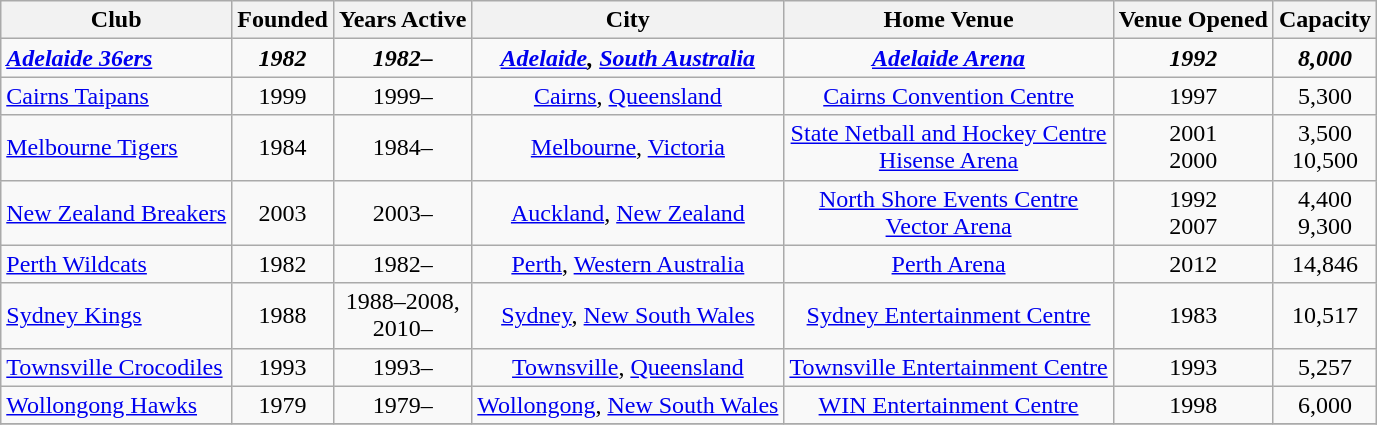<table class="wikitable">
<tr>
<th>Club</th>
<th>Founded</th>
<th>Years Active</th>
<th>City</th>
<th>Home Venue</th>
<th>Venue Opened</th>
<th>Capacity</th>
</tr>
<tr>
<td><strong><em><a href='#'>Adelaide 36ers</a></em></strong></td>
<td align=center><strong><em>1982</em></strong></td>
<td align=center><strong><em>1982–</em></strong></td>
<td align=center><strong><em><a href='#'>Adelaide</a>, <a href='#'>South Australia</a></em></strong></td>
<td align=center><strong><em><a href='#'>Adelaide Arena</a></em></strong></td>
<td align=center><strong><em>1992</em></strong></td>
<td align=center><strong><em>8,000</em></strong></td>
</tr>
<tr>
<td><a href='#'>Cairns Taipans</a></td>
<td align=center>1999</td>
<td align=center>1999–</td>
<td align=center><a href='#'>Cairns</a>, <a href='#'>Queensland</a></td>
<td align=center><a href='#'>Cairns Convention Centre</a></td>
<td align=center>1997</td>
<td align=center>5,300</td>
</tr>
<tr>
<td><a href='#'>Melbourne Tigers</a></td>
<td align=center>1984</td>
<td align=center>1984–</td>
<td align=center><a href='#'>Melbourne</a>, <a href='#'>Victoria</a></td>
<td align=center><a href='#'>State Netball and Hockey Centre</a><br><a href='#'>Hisense Arena</a></td>
<td align=center>2001<br>2000</td>
<td align=center>3,500<br>10,500</td>
</tr>
<tr>
<td><a href='#'>New Zealand Breakers</a></td>
<td align=center>2003</td>
<td align=center>2003–</td>
<td align=center><a href='#'>Auckland</a>, <a href='#'>New Zealand</a></td>
<td align=center><a href='#'>North Shore Events Centre</a><br><a href='#'>Vector Arena</a></td>
<td align=center>1992<br>2007</td>
<td align=center>4,400<br>9,300</td>
</tr>
<tr>
<td><a href='#'>Perth Wildcats</a></td>
<td align=center>1982</td>
<td align=center>1982–</td>
<td align=center><a href='#'>Perth</a>, <a href='#'>Western Australia</a></td>
<td align=center><a href='#'>Perth Arena</a></td>
<td align=center>2012</td>
<td align=center>14,846</td>
</tr>
<tr>
<td><a href='#'>Sydney Kings</a></td>
<td align=center>1988</td>
<td align=center>1988–2008,<br> 2010–</td>
<td align=center><a href='#'>Sydney</a>, <a href='#'>New South Wales</a></td>
<td align=center><a href='#'>Sydney Entertainment Centre</a></td>
<td align=center>1983</td>
<td align=center>10,517</td>
</tr>
<tr>
<td><a href='#'>Townsville Crocodiles</a></td>
<td align=center>1993</td>
<td align=center>1993–</td>
<td align=center><a href='#'>Townsville</a>, <a href='#'>Queensland</a></td>
<td align=center><a href='#'>Townsville Entertainment Centre</a></td>
<td align=center>1993</td>
<td align=center>5,257</td>
</tr>
<tr>
<td><a href='#'>Wollongong Hawks</a></td>
<td align=center>1979</td>
<td align=center>1979–</td>
<td align=center><a href='#'>Wollongong</a>, <a href='#'>New South Wales</a></td>
<td align=center><a href='#'>WIN Entertainment Centre</a></td>
<td align=center>1998</td>
<td align=center>6,000</td>
</tr>
<tr>
</tr>
</table>
